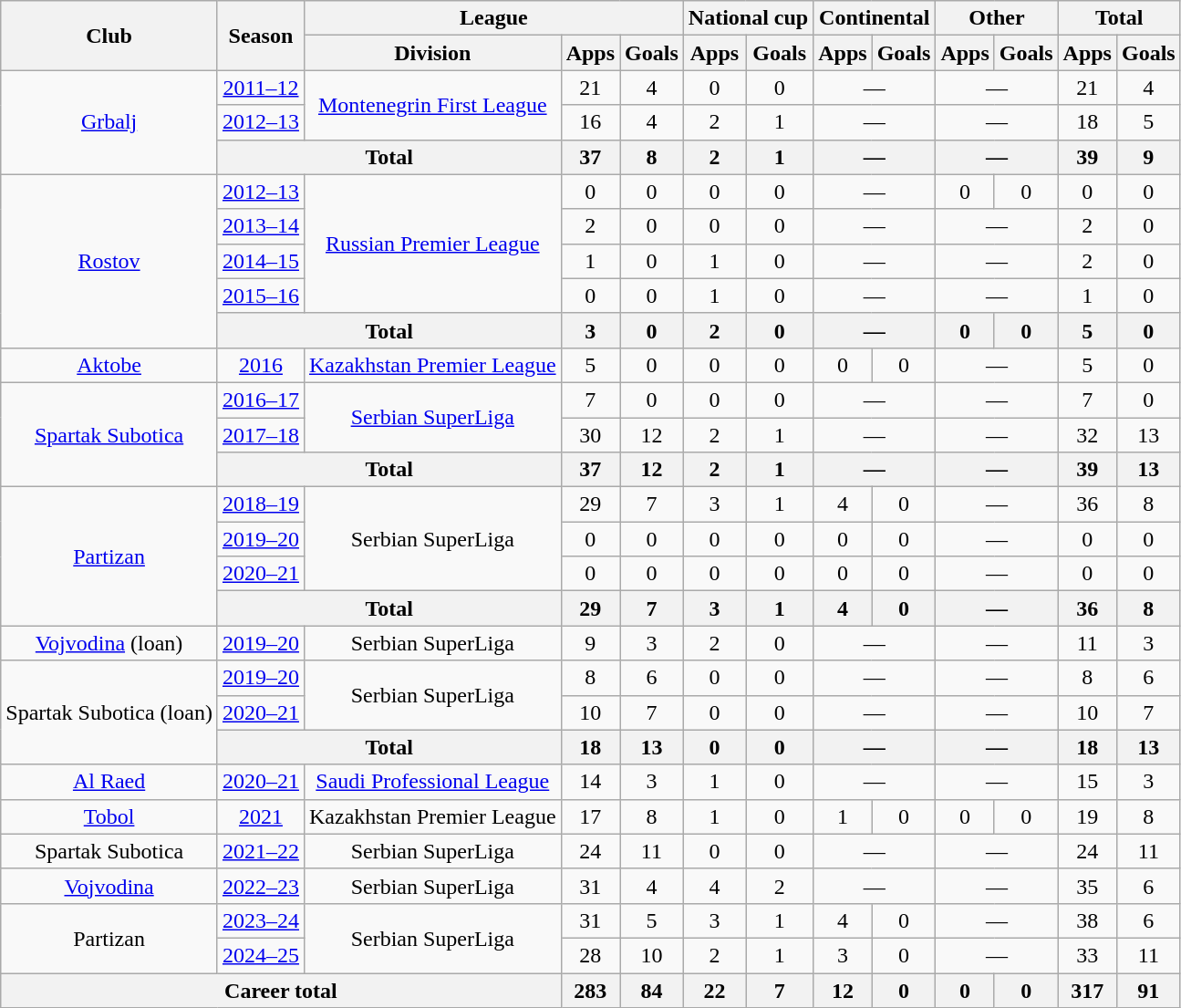<table class="wikitable" style="text-align:center">
<tr>
<th rowspan="2">Club</th>
<th rowspan="2">Season</th>
<th colspan="3">League</th>
<th colspan="2">National cup</th>
<th colspan="2">Continental</th>
<th colspan="2">Other</th>
<th colspan="2">Total</th>
</tr>
<tr>
<th>Division</th>
<th>Apps</th>
<th>Goals</th>
<th>Apps</th>
<th>Goals</th>
<th>Apps</th>
<th>Goals</th>
<th>Apps</th>
<th>Goals</th>
<th>Apps</th>
<th>Goals</th>
</tr>
<tr>
<td rowspan="3"><a href='#'>Grbalj</a></td>
<td><a href='#'>2011–12</a></td>
<td rowspan="2"><a href='#'>Montenegrin First League</a></td>
<td>21</td>
<td>4</td>
<td>0</td>
<td>0</td>
<td colspan="2">—</td>
<td colspan="2">—</td>
<td>21</td>
<td>4</td>
</tr>
<tr>
<td><a href='#'>2012–13</a></td>
<td>16</td>
<td>4</td>
<td>2</td>
<td>1</td>
<td colspan="2">—</td>
<td colspan="2">—</td>
<td>18</td>
<td>5</td>
</tr>
<tr>
<th colspan="2">Total</th>
<th>37</th>
<th>8</th>
<th>2</th>
<th>1</th>
<th colspan="2">—</th>
<th colspan="2">—</th>
<th>39</th>
<th>9</th>
</tr>
<tr>
<td rowspan="5"><a href='#'>Rostov</a></td>
<td><a href='#'>2012–13</a></td>
<td rowspan="4"><a href='#'>Russian Premier League</a></td>
<td>0</td>
<td>0</td>
<td>0</td>
<td>0</td>
<td colspan="2">—</td>
<td>0</td>
<td>0</td>
<td>0</td>
<td>0</td>
</tr>
<tr>
<td><a href='#'>2013–14</a></td>
<td>2</td>
<td>0</td>
<td>0</td>
<td>0</td>
<td colspan="2">—</td>
<td colspan="2">—</td>
<td>2</td>
<td>0</td>
</tr>
<tr>
<td><a href='#'>2014–15</a></td>
<td>1</td>
<td>0</td>
<td>1</td>
<td>0</td>
<td colspan="2">—</td>
<td colspan="2">—</td>
<td>2</td>
<td>0</td>
</tr>
<tr>
<td><a href='#'>2015–16</a></td>
<td>0</td>
<td>0</td>
<td>1</td>
<td>0</td>
<td colspan="2">—</td>
<td colspan="2">—</td>
<td>1</td>
<td>0</td>
</tr>
<tr>
<th colspan="2">Total</th>
<th>3</th>
<th>0</th>
<th>2</th>
<th>0</th>
<th colspan="2">—</th>
<th>0</th>
<th>0</th>
<th>5</th>
<th>0</th>
</tr>
<tr>
<td><a href='#'>Aktobe</a></td>
<td><a href='#'>2016</a></td>
<td><a href='#'>Kazakhstan Premier League</a></td>
<td>5</td>
<td>0</td>
<td>0</td>
<td>0</td>
<td>0</td>
<td>0</td>
<td colspan="2">—</td>
<td>5</td>
<td>0</td>
</tr>
<tr>
<td rowspan="3"><a href='#'>Spartak Subotica</a></td>
<td><a href='#'>2016–17</a></td>
<td rowspan="2"><a href='#'>Serbian SuperLiga</a></td>
<td>7</td>
<td>0</td>
<td>0</td>
<td>0</td>
<td colspan="2">—</td>
<td colspan="2">—</td>
<td>7</td>
<td>0</td>
</tr>
<tr>
<td><a href='#'>2017–18</a></td>
<td>30</td>
<td>12</td>
<td>2</td>
<td>1</td>
<td colspan="2">—</td>
<td colspan="2">—</td>
<td>32</td>
<td>13</td>
</tr>
<tr>
<th colspan="2">Total</th>
<th>37</th>
<th>12</th>
<th>2</th>
<th>1</th>
<th colspan="2">—</th>
<th colspan="2">—</th>
<th>39</th>
<th>13</th>
</tr>
<tr>
<td rowspan="4"><a href='#'>Partizan</a></td>
<td><a href='#'>2018–19</a></td>
<td rowspan="3">Serbian SuperLiga</td>
<td>29</td>
<td>7</td>
<td>3</td>
<td>1</td>
<td>4</td>
<td>0</td>
<td colspan="2">—</td>
<td>36</td>
<td>8</td>
</tr>
<tr>
<td><a href='#'>2019–20</a></td>
<td>0</td>
<td>0</td>
<td>0</td>
<td>0</td>
<td>0</td>
<td>0</td>
<td colspan="2">—</td>
<td>0</td>
<td>0</td>
</tr>
<tr>
<td><a href='#'>2020–21</a></td>
<td>0</td>
<td>0</td>
<td>0</td>
<td>0</td>
<td>0</td>
<td>0</td>
<td colspan="2">—</td>
<td>0</td>
<td>0</td>
</tr>
<tr>
<th colspan="2">Total</th>
<th>29</th>
<th>7</th>
<th>3</th>
<th>1</th>
<th>4</th>
<th>0</th>
<th colspan="2">—</th>
<th>36</th>
<th>8</th>
</tr>
<tr>
<td><a href='#'>Vojvodina</a> (loan)</td>
<td><a href='#'>2019–20</a></td>
<td>Serbian SuperLiga</td>
<td>9</td>
<td>3</td>
<td>2</td>
<td>0</td>
<td colspan="2">—</td>
<td colspan="2">—</td>
<td>11</td>
<td>3</td>
</tr>
<tr>
<td rowspan="3">Spartak Subotica (loan)</td>
<td><a href='#'>2019–20</a></td>
<td rowspan="2">Serbian SuperLiga</td>
<td>8</td>
<td>6</td>
<td>0</td>
<td>0</td>
<td colspan="2">—</td>
<td colspan="2">—</td>
<td>8</td>
<td>6</td>
</tr>
<tr>
<td><a href='#'>2020–21</a></td>
<td>10</td>
<td>7</td>
<td>0</td>
<td>0</td>
<td colspan="2">—</td>
<td colspan="2">—</td>
<td>10</td>
<td>7</td>
</tr>
<tr>
<th colspan="2">Total</th>
<th>18</th>
<th>13</th>
<th>0</th>
<th>0</th>
<th colspan="2">—</th>
<th colspan="2">—</th>
<th>18</th>
<th>13</th>
</tr>
<tr>
<td><a href='#'>Al Raed</a></td>
<td><a href='#'>2020–21</a></td>
<td><a href='#'>Saudi Professional League</a></td>
<td>14</td>
<td>3</td>
<td>1</td>
<td>0</td>
<td colspan="2">—</td>
<td colspan="2">—</td>
<td>15</td>
<td>3</td>
</tr>
<tr>
<td><a href='#'>Tobol</a></td>
<td><a href='#'>2021</a></td>
<td>Kazakhstan Premier League</td>
<td>17</td>
<td>8</td>
<td>1</td>
<td>0</td>
<td>1</td>
<td>0</td>
<td>0</td>
<td>0</td>
<td>19</td>
<td>8</td>
</tr>
<tr>
<td>Spartak Subotica</td>
<td><a href='#'>2021–22</a></td>
<td>Serbian SuperLiga</td>
<td>24</td>
<td>11</td>
<td>0</td>
<td>0</td>
<td colspan="2">—</td>
<td colspan="2">—</td>
<td>24</td>
<td>11</td>
</tr>
<tr>
<td><a href='#'>Vojvodina</a></td>
<td><a href='#'>2022–23</a></td>
<td>Serbian SuperLiga</td>
<td>31</td>
<td>4</td>
<td>4</td>
<td>2</td>
<td colspan="2">—</td>
<td colspan="2">—</td>
<td>35</td>
<td>6</td>
</tr>
<tr>
<td rowspan="2">Partizan</td>
<td><a href='#'>2023–24</a></td>
<td rowspan="2">Serbian SuperLiga</td>
<td>31</td>
<td>5</td>
<td>3</td>
<td>1</td>
<td>4</td>
<td>0</td>
<td colspan="2">—</td>
<td>38</td>
<td>6</td>
</tr>
<tr>
<td><a href='#'>2024–25</a></td>
<td>28</td>
<td>10</td>
<td>2</td>
<td>1</td>
<td>3</td>
<td>0</td>
<td colspan="2">—</td>
<td>33</td>
<td>11</td>
</tr>
<tr>
<th colspan="3">Career total</th>
<th>283</th>
<th>84</th>
<th>22</th>
<th>7</th>
<th>12</th>
<th>0</th>
<th>0</th>
<th>0</th>
<th>317</th>
<th>91</th>
</tr>
</table>
